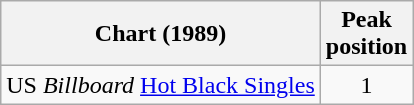<table class="wikitable">
<tr>
<th>Chart (1989)</th>
<th>Peak<br>position</th>
</tr>
<tr>
<td align="left">US <em>Billboard</em> <a href='#'>Hot Black Singles</a></td>
<td align="center">1</td>
</tr>
</table>
